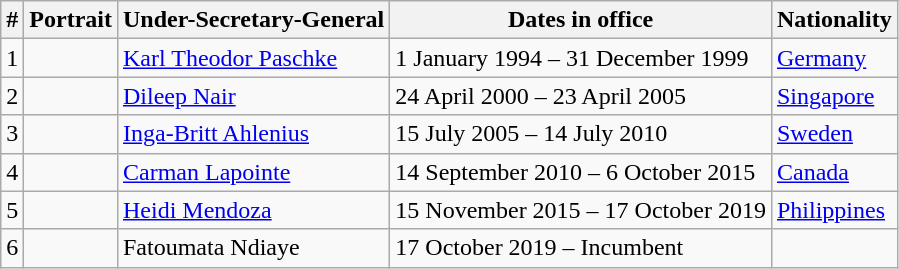<table class="wikitable">
<tr align="center">
<th>#</th>
<th>Portrait</th>
<th>Under-Secretary-General</th>
<th>Dates in office</th>
<th>Nationality</th>
</tr>
<tr>
<td>1</td>
<td><br></td>
<td><a href='#'>Karl Theodor Paschke</a></td>
<td>1 January 1994 – 31 December 1999</td>
<td> <a href='#'>Germany</a></td>
</tr>
<tr>
<td>2</td>
<td></td>
<td><a href='#'>Dileep Nair</a></td>
<td>24 April 2000 – 23 April 2005</td>
<td> <a href='#'>Singapore</a></td>
</tr>
<tr>
<td>3</td>
<td></td>
<td><a href='#'>Inga-Britt Ahlenius</a></td>
<td>15 July 2005 – 14 July 2010</td>
<td> <a href='#'>Sweden</a></td>
</tr>
<tr>
<td>4</td>
<td></td>
<td><a href='#'>Carman Lapointe</a></td>
<td>14 September 2010 – 6 October 2015</td>
<td> <a href='#'>Canada</a></td>
</tr>
<tr>
<td>5</td>
<td></td>
<td><a href='#'>Heidi Mendoza</a></td>
<td>15 November 2015 – 17 October 2019</td>
<td> <a href='#'>Philippines</a></td>
</tr>
<tr>
<td>6</td>
<td></td>
<td>Fatoumata Ndiaye</td>
<td>17 October 2019 – Incumbent</td>
<td></td>
</tr>
</table>
